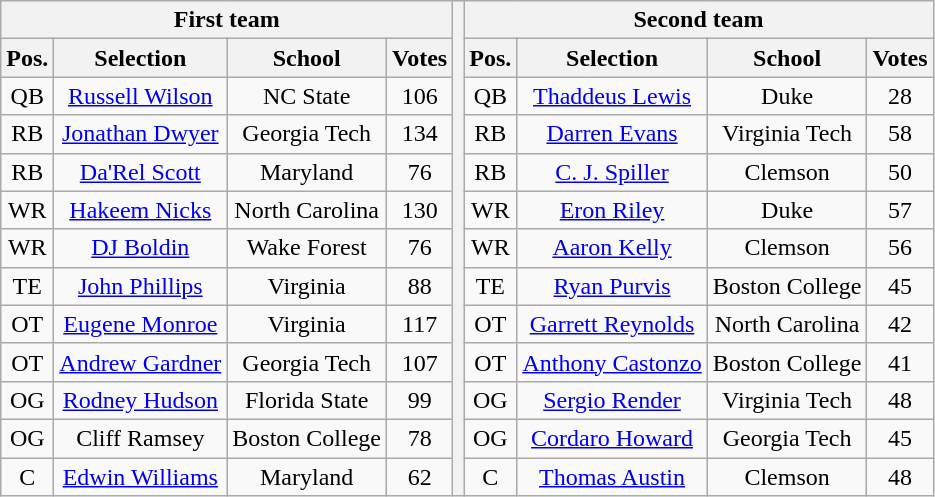<table class="wikitable">
<tr>
<th colspan=4>First team</th>
<th rowspan=13></th>
<th colspan=4>Second team</th>
</tr>
<tr>
<th>Pos.</th>
<th>Selection</th>
<th>School</th>
<th>Votes</th>
<th>Pos.</th>
<th>Selection</th>
<th>School</th>
<th>Votes</th>
</tr>
<tr align=center>
<td>QB</td>
<td><a href='#'>Russell Wilson</a></td>
<td>NC State</td>
<td>106</td>
<td>QB</td>
<td><a href='#'>Thaddeus Lewis</a></td>
<td>Duke</td>
<td>28</td>
</tr>
<tr align=center>
<td>RB</td>
<td><a href='#'>Jonathan Dwyer</a></td>
<td>Georgia Tech</td>
<td>134</td>
<td>RB</td>
<td><a href='#'>Darren Evans</a></td>
<td>Virginia Tech</td>
<td>58</td>
</tr>
<tr align=center>
<td>RB</td>
<td><a href='#'>Da'Rel Scott</a></td>
<td>Maryland</td>
<td>76</td>
<td>RB</td>
<td><a href='#'>C. J. Spiller</a></td>
<td>Clemson</td>
<td>50</td>
</tr>
<tr align=center>
<td>WR</td>
<td><a href='#'>Hakeem Nicks</a></td>
<td>North Carolina</td>
<td>130</td>
<td>WR</td>
<td><a href='#'>Eron Riley</a></td>
<td>Duke</td>
<td>57</td>
</tr>
<tr align=center>
<td>WR</td>
<td><a href='#'>DJ Boldin</a></td>
<td>Wake Forest</td>
<td>76</td>
<td>WR</td>
<td><a href='#'>Aaron Kelly</a></td>
<td>Clemson</td>
<td>56</td>
</tr>
<tr align=center>
<td>TE</td>
<td><a href='#'>John Phillips</a></td>
<td>Virginia</td>
<td>88</td>
<td>TE</td>
<td><a href='#'>Ryan Purvis</a></td>
<td>Boston College</td>
<td>45</td>
</tr>
<tr align=center>
<td>OT</td>
<td><a href='#'>Eugene Monroe</a></td>
<td>Virginia</td>
<td>117</td>
<td>OT</td>
<td><a href='#'>Garrett Reynolds</a></td>
<td>North Carolina</td>
<td>42</td>
</tr>
<tr align=center>
<td>OT</td>
<td><a href='#'>Andrew Gardner</a></td>
<td>Georgia Tech</td>
<td>107</td>
<td>OT</td>
<td><a href='#'>Anthony Castonzo</a></td>
<td>Boston College</td>
<td>41</td>
</tr>
<tr align=center>
<td>OG</td>
<td><a href='#'>Rodney Hudson</a></td>
<td>Florida State</td>
<td>99</td>
<td>OG</td>
<td><a href='#'>Sergio Render</a></td>
<td>Virginia Tech</td>
<td>48</td>
</tr>
<tr align=center>
<td>OG</td>
<td>Cliff Ramsey</td>
<td>Boston College</td>
<td>78</td>
<td>OG</td>
<td><a href='#'>Cordaro Howard</a></td>
<td>Georgia Tech</td>
<td>45</td>
</tr>
<tr align=center>
<td>C</td>
<td><a href='#'>Edwin Williams</a></td>
<td>Maryland</td>
<td>62</td>
<td>C</td>
<td><a href='#'>Thomas Austin</a></td>
<td>Clemson</td>
<td>48</td>
</tr>
</table>
